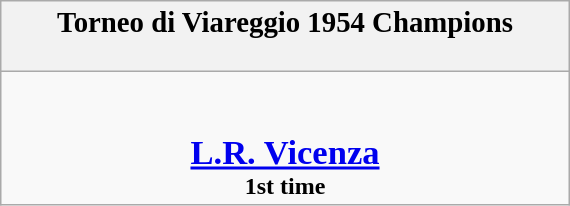<table class="wikitable" style="margin: 0 auto; width: 30%;">
<tr>
<th><big>Torneo di Viareggio 1954 Champions</big><br><br></th>
</tr>
<tr>
<td align=center><br><br><big><big><strong><a href='#'>L.R. Vicenza</a></strong><br></big></big><strong>1st time</strong></td>
</tr>
</table>
